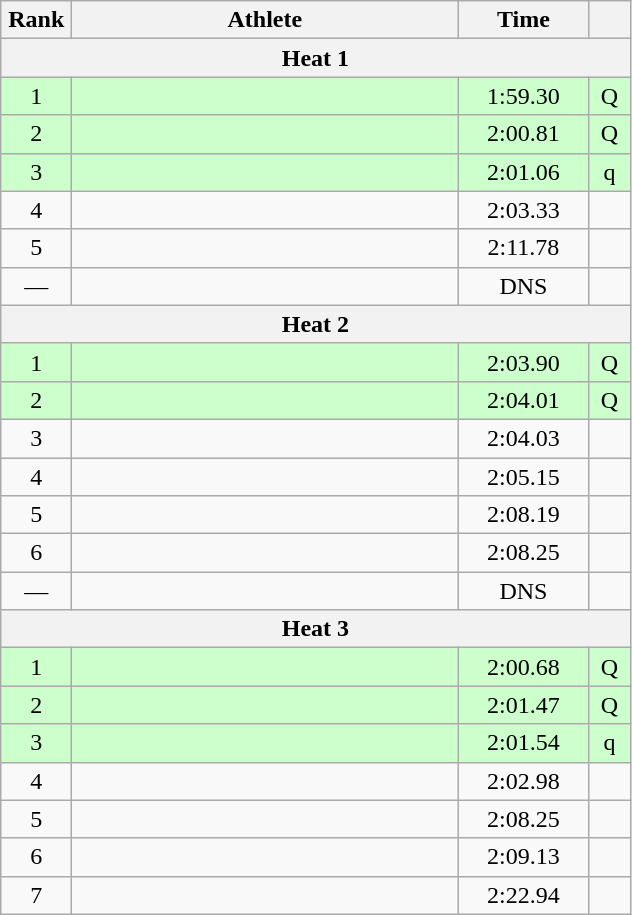<table class=wikitable style="text-align:center">
<tr>
<th width=40>Rank</th>
<th width=250>Athlete</th>
<th width=80>Time</th>
<th width=20></th>
</tr>
<tr>
<th colspan=4>Heat 1</th>
</tr>
<tr bgcolor="ccffcc">
<td>1</td>
<td align=left></td>
<td>1:59.30</td>
<td>Q</td>
</tr>
<tr bgcolor="ccffcc">
<td>2</td>
<td align=left></td>
<td>2:00.81</td>
<td>Q</td>
</tr>
<tr bgcolor="ccffcc">
<td>3</td>
<td align=left></td>
<td>2:01.06</td>
<td>q</td>
</tr>
<tr>
<td>4</td>
<td align=left></td>
<td>2:03.33</td>
<td></td>
</tr>
<tr>
<td>5</td>
<td align=left></td>
<td>2:11.78</td>
<td></td>
</tr>
<tr>
<td>—</td>
<td align=left></td>
<td>DNS</td>
<td></td>
</tr>
<tr>
<th colspan=4>Heat 2</th>
</tr>
<tr bgcolor="ccffcc">
<td>1</td>
<td align=left></td>
<td>2:03.90</td>
<td>Q</td>
</tr>
<tr bgcolor="ccffcc">
<td>2</td>
<td align=left></td>
<td>2:04.01</td>
<td>Q</td>
</tr>
<tr>
<td>3</td>
<td align=left></td>
<td>2:04.03</td>
<td></td>
</tr>
<tr>
<td>4</td>
<td align=left></td>
<td>2:05.15</td>
<td></td>
</tr>
<tr>
<td>5</td>
<td align=left></td>
<td>2:08.19</td>
<td></td>
</tr>
<tr>
<td>6</td>
<td align=left></td>
<td>2:08.25</td>
<td></td>
</tr>
<tr>
<td>—</td>
<td align=left></td>
<td>DNS</td>
<td></td>
</tr>
<tr>
<th colspan=4>Heat 3</th>
</tr>
<tr bgcolor="ccffcc">
<td>1</td>
<td align=left></td>
<td>2:00.68</td>
<td>Q</td>
</tr>
<tr bgcolor="ccffcc">
<td>2</td>
<td align=left></td>
<td>2:01.47</td>
<td>Q</td>
</tr>
<tr bgcolor="ccffcc">
<td>3</td>
<td align=left></td>
<td>2:01.54</td>
<td>q</td>
</tr>
<tr>
<td>4</td>
<td align=left></td>
<td>2:02.98</td>
<td></td>
</tr>
<tr>
<td>5</td>
<td align=left></td>
<td>2:08.25</td>
<td></td>
</tr>
<tr>
<td>6</td>
<td align=left></td>
<td>2:09.13</td>
<td></td>
</tr>
<tr>
<td>7</td>
<td align=left></td>
<td>2:22.94</td>
<td></td>
</tr>
</table>
